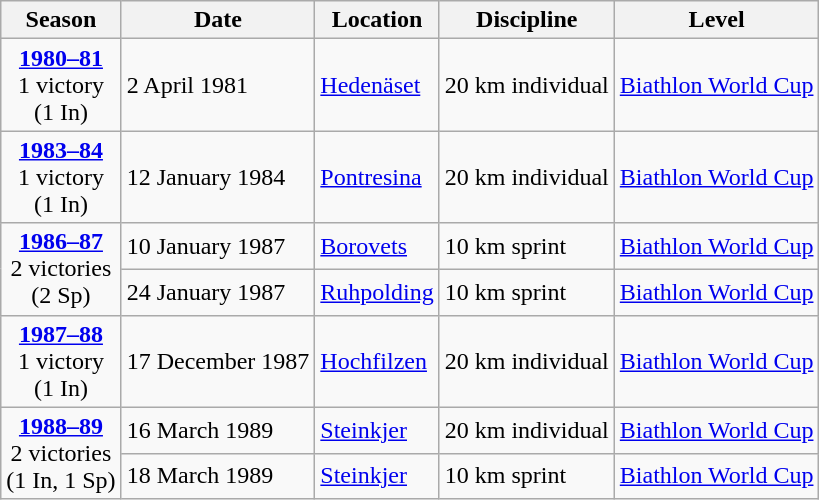<table class="wikitable">
<tr>
<th>Season</th>
<th>Date</th>
<th>Location</th>
<th>Discipline</th>
<th>Level</th>
</tr>
<tr>
<td rowspan="1" style="text-align:center;"><strong><a href='#'>1980–81</a></strong> <br> 1 victory <br> (1 In)</td>
<td>2 April 1981</td>
<td> <a href='#'>Hedenäset</a></td>
<td>20 km individual</td>
<td><a href='#'>Biathlon World Cup</a></td>
</tr>
<tr>
<td rowspan="1" style="text-align:center;"><strong><a href='#'>1983–84</a></strong> <br> 1 victory <br> (1 In)</td>
<td>12 January 1984</td>
<td> <a href='#'>Pontresina</a></td>
<td>20 km individual</td>
<td><a href='#'>Biathlon World Cup</a></td>
</tr>
<tr>
<td rowspan="2" style="text-align:center;"><strong><a href='#'>1986–87</a></strong> <br> 2 victories <br> (2 Sp)</td>
<td>10 January 1987</td>
<td> <a href='#'>Borovets</a></td>
<td>10 km sprint</td>
<td><a href='#'>Biathlon World Cup</a></td>
</tr>
<tr>
<td>24 January 1987</td>
<td> <a href='#'>Ruhpolding</a></td>
<td>10 km sprint</td>
<td><a href='#'>Biathlon World Cup</a></td>
</tr>
<tr>
<td rowspan="1" style="text-align:center;"><strong><a href='#'>1987–88</a></strong> <br> 1 victory <br> (1 In)</td>
<td>17 December 1987</td>
<td> <a href='#'>Hochfilzen</a></td>
<td>20 km individual</td>
<td><a href='#'>Biathlon World Cup</a></td>
</tr>
<tr>
<td rowspan="2" style="text-align:center;"><strong><a href='#'>1988–89</a></strong> <br> 2 victories <br> (1 In, 1 Sp)</td>
<td>16 March 1989</td>
<td> <a href='#'>Steinkjer</a></td>
<td>20 km individual</td>
<td><a href='#'>Biathlon World Cup</a></td>
</tr>
<tr>
<td>18 March 1989</td>
<td> <a href='#'>Steinkjer</a></td>
<td>10 km sprint</td>
<td><a href='#'>Biathlon World Cup</a></td>
</tr>
</table>
